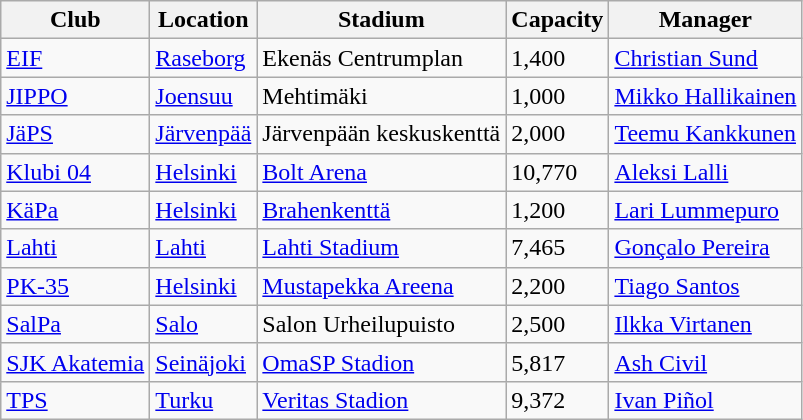<table class="wikitable sortable">
<tr>
<th>Club</th>
<th>Location</th>
<th>Stadium</th>
<th>Capacity</th>
<th>Manager</th>
</tr>
<tr>
<td><a href='#'>EIF</a></td>
<td><a href='#'>Raseborg</a></td>
<td>Ekenäs Centrumplan</td>
<td>1,400</td>
<td> <a href='#'>Christian Sund</a></td>
</tr>
<tr>
<td><a href='#'>JIPPO</a></td>
<td><a href='#'>Joensuu</a></td>
<td>Mehtimäki</td>
<td>1,000</td>
<td> <a href='#'>Mikko Hallikainen</a></td>
</tr>
<tr>
<td><a href='#'>JäPS</a></td>
<td><a href='#'>Järvenpää</a></td>
<td>Järvenpään keskuskenttä</td>
<td>2,000</td>
<td> <a href='#'>Teemu Kankkunen</a></td>
</tr>
<tr>
<td><a href='#'>Klubi 04</a></td>
<td><a href='#'>Helsinki</a></td>
<td><a href='#'>Bolt Arena</a></td>
<td>10,770</td>
<td> <a href='#'>Aleksi Lalli</a></td>
</tr>
<tr>
<td><a href='#'>KäPa</a></td>
<td><a href='#'>Helsinki</a></td>
<td><a href='#'>Brahenkenttä</a></td>
<td>1,200</td>
<td> <a href='#'>Lari Lummepuro</a></td>
</tr>
<tr>
<td><a href='#'>Lahti</a></td>
<td><a href='#'>Lahti</a></td>
<td><a href='#'>Lahti Stadium</a></td>
<td>7,465</td>
<td> <a href='#'>Gonçalo Pereira</a></td>
</tr>
<tr>
<td><a href='#'>PK-35</a></td>
<td><a href='#'>Helsinki</a></td>
<td><a href='#'>Mustapekka Areena</a></td>
<td>2,200</td>
<td> <a href='#'>Tiago Santos</a></td>
</tr>
<tr>
<td><a href='#'>SalPa</a></td>
<td><a href='#'>Salo</a></td>
<td>Salon Urheilupuisto</td>
<td>2,500</td>
<td> <a href='#'>Ilkka Virtanen</a></td>
</tr>
<tr>
<td><a href='#'>SJK Akatemia</a></td>
<td><a href='#'>Seinäjoki</a></td>
<td><a href='#'>OmaSP Stadion</a></td>
<td>5,817</td>
<td> <a href='#'>Ash Civil</a></td>
</tr>
<tr>
<td><a href='#'>TPS</a></td>
<td><a href='#'>Turku</a></td>
<td><a href='#'>Veritas Stadion</a></td>
<td>9,372</td>
<td> <a href='#'>Ivan Piñol</a></td>
</tr>
</table>
